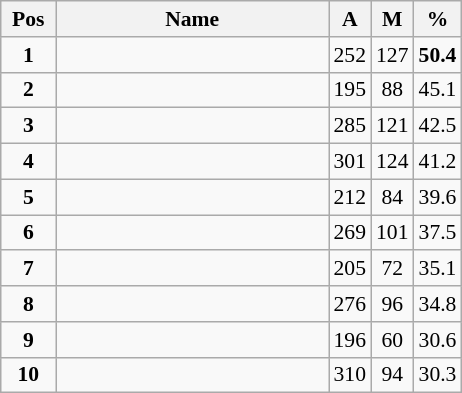<table class="wikitable" style="text-align:center; font-size:90%;">
<tr>
<th width=30px>Pos</th>
<th width=175px>Name</th>
<th width=20px>A</th>
<th width=20px>M</th>
<th width=25px>%</th>
</tr>
<tr>
<td><strong>1</strong></td>
<td align=left><strong></strong></td>
<td>252</td>
<td>127</td>
<td><strong>50.4</strong></td>
</tr>
<tr>
<td><strong>2</strong></td>
<td align=left></td>
<td>195</td>
<td>88</td>
<td>45.1</td>
</tr>
<tr>
<td><strong>3</strong></td>
<td align=left></td>
<td>285</td>
<td>121</td>
<td>42.5</td>
</tr>
<tr>
<td><strong>4</strong></td>
<td align=left></td>
<td>301</td>
<td>124</td>
<td>41.2</td>
</tr>
<tr>
<td><strong>5</strong></td>
<td align=left></td>
<td>212</td>
<td>84</td>
<td align=center>39.6</td>
</tr>
<tr>
<td><strong>6</strong></td>
<td align=left></td>
<td>269</td>
<td>101</td>
<td>37.5</td>
</tr>
<tr>
<td><strong>7</strong></td>
<td align=left></td>
<td>205</td>
<td>72</td>
<td>35.1</td>
</tr>
<tr>
<td><strong>8</strong></td>
<td align=left></td>
<td>276</td>
<td>96</td>
<td>34.8</td>
</tr>
<tr>
<td><strong>9</strong></td>
<td align=left></td>
<td>196</td>
<td>60</td>
<td>30.6</td>
</tr>
<tr>
<td><strong>10</strong></td>
<td align=left></td>
<td>310</td>
<td>94</td>
<td>30.3</td>
</tr>
</table>
